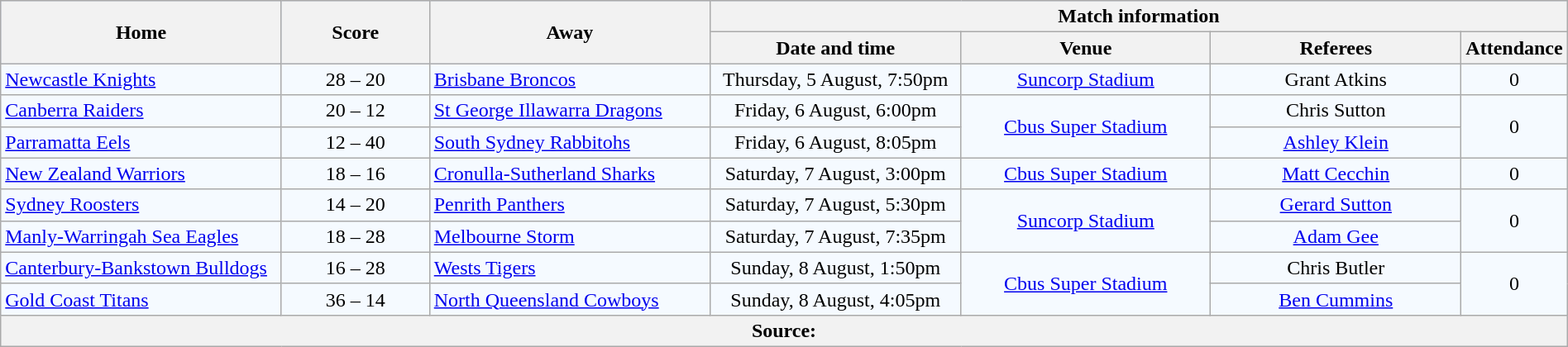<table class="wikitable" style="border-collapse:collapse; text-align:center; width:100%;">
<tr style="background:#c1d8ff;">
<th rowspan="2" style="width:19%;">Home</th>
<th rowspan="2" style="width:10%;">Score</th>
<th rowspan="2" style="width:19%;">Away</th>
<th colspan="6">Match information</th>
</tr>
<tr style="background:#efefef;">
<th width="17%">Date and time</th>
<th width="17%">Venue</th>
<th width="17%">Referees</th>
<th width="5%">Attendance</th>
</tr>
<tr style="text-align:center; background:#f5faff;">
<td align="left"> <a href='#'>Newcastle Knights</a></td>
<td>28 – 20</td>
<td align="left"> <a href='#'>Brisbane Broncos</a></td>
<td>Thursday, 5 August, 7:50pm</td>
<td><a href='#'>Suncorp Stadium</a></td>
<td>Grant Atkins</td>
<td>0</td>
</tr>
<tr style="text-align:center; background:#f5faff;">
<td align="left"> <a href='#'>Canberra Raiders</a></td>
<td>20 – 12</td>
<td align="left"> <a href='#'>St George Illawarra Dragons</a></td>
<td>Friday, 6 August, 6:00pm</td>
<td rowspan="2"><a href='#'>Cbus Super Stadium</a></td>
<td>Chris Sutton</td>
<td rowspan="2">0</td>
</tr>
<tr style="text-align:center; background:#f5faff;">
<td align="left"> <a href='#'>Parramatta Eels</a></td>
<td>12 – 40</td>
<td align="left"> <a href='#'>South Sydney Rabbitohs</a></td>
<td>Friday, 6 August, 8:05pm</td>
<td><a href='#'>Ashley Klein</a></td>
</tr>
<tr style="text-align:center; background:#f5faff;">
<td align="left"> <a href='#'>New Zealand Warriors</a></td>
<td>18 – 16</td>
<td align="left"> <a href='#'>Cronulla-Sutherland Sharks</a></td>
<td>Saturday, 7 August, 3:00pm</td>
<td><a href='#'>Cbus Super Stadium</a></td>
<td><a href='#'>Matt Cecchin</a></td>
<td>0</td>
</tr>
<tr style="text-align:center; background:#f5faff;">
<td align="left"> <a href='#'>Sydney Roosters</a></td>
<td>14 – 20</td>
<td align="left"> <a href='#'>Penrith Panthers</a></td>
<td>Saturday, 7 August, 5:30pm</td>
<td rowspan="2"><a href='#'>Suncorp Stadium</a></td>
<td><a href='#'>Gerard Sutton</a></td>
<td rowspan="2">0</td>
</tr>
<tr style="text-align:center; background:#f5faff;">
<td align="left"> <a href='#'>Manly-Warringah Sea Eagles</a></td>
<td>18 – 28</td>
<td align="left"> <a href='#'>Melbourne Storm</a></td>
<td>Saturday, 7 August, 7:35pm</td>
<td><a href='#'>Adam Gee</a></td>
</tr>
<tr style="text-align:center; background:#f5faff;">
<td align="left"> <a href='#'>Canterbury-Bankstown Bulldogs</a></td>
<td>16 – 28</td>
<td align="left"> <a href='#'>Wests Tigers</a></td>
<td>Sunday, 8 August, 1:50pm</td>
<td rowspan="2"><a href='#'>Cbus Super Stadium</a></td>
<td>Chris Butler</td>
<td rowspan="2">0</td>
</tr>
<tr style="text-align:center; background:#f5faff;">
<td align="left"> <a href='#'>Gold Coast Titans</a></td>
<td>36 – 14</td>
<td align="left"> <a href='#'>North Queensland Cowboys</a></td>
<td>Sunday, 8 August, 4:05pm</td>
<td><a href='#'>Ben Cummins</a></td>
</tr>
<tr>
<th colspan="7">Source:</th>
</tr>
</table>
